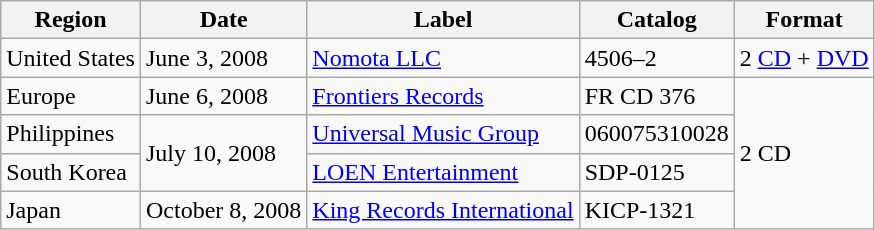<table class="wikitable">
<tr>
<th>Region</th>
<th>Date</th>
<th>Label</th>
<th>Catalog</th>
<th>Format</th>
</tr>
<tr>
<td>United States</td>
<td>June 3, 2008</td>
<td><a href='#'>Nomota LLC</a></td>
<td>4506–2</td>
<td>2 <a href='#'>CD</a> + <a href='#'>DVD</a></td>
</tr>
<tr>
<td>Europe</td>
<td>June 6, 2008</td>
<td><a href='#'>Frontiers Records</a></td>
<td>FR CD 376</td>
<td rowspan="4">2 CD</td>
</tr>
<tr>
<td>Philippines</td>
<td rowspan="2">July 10, 2008</td>
<td><a href='#'>Universal Music Group</a></td>
<td>060075310028</td>
</tr>
<tr>
<td>South Korea</td>
<td><a href='#'>LOEN Entertainment</a></td>
<td>SDP-0125</td>
</tr>
<tr>
<td>Japan</td>
<td>October 8, 2008</td>
<td><a href='#'>King Records International</a></td>
<td>KICP-1321</td>
</tr>
</table>
